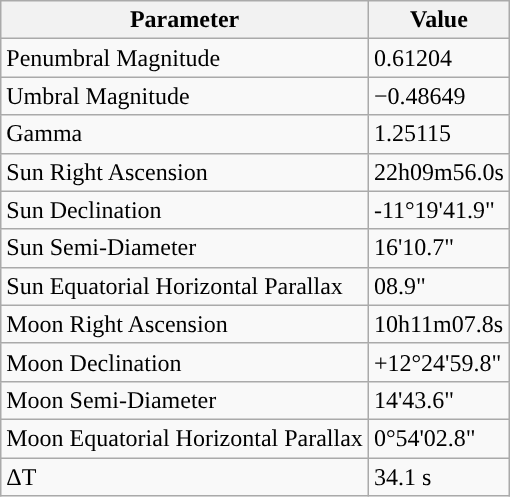<table class="wikitable">
<tr>
<th>Parameter</th>
<th>Value</th>
</tr>
<tr>
<td>Penumbral Magnitude</td>
<td>0.61204</td>
</tr>
<tr>
<td>Umbral Magnitude</td>
<td>−0.48649</td>
</tr>
<tr>
<td>Gamma</td>
<td>1.25115</td>
</tr>
<tr>
<td>Sun Right Ascension</td>
<td>22h09m56.0s</td>
</tr>
<tr>
<td>Sun Declination</td>
<td>-11°19'41.9"</td>
</tr>
<tr>
<td>Sun Semi-Diameter</td>
<td>16'10.7"</td>
</tr>
<tr>
<td>Sun Equatorial Horizontal Parallax</td>
<td>08.9"</td>
</tr>
<tr>
<td>Moon Right Ascension</td>
<td>10h11m07.8s</td>
</tr>
<tr>
<td>Moon Declination</td>
<td>+12°24'59.8"</td>
</tr>
<tr>
<td>Moon Semi-Diameter</td>
<td>14'43.6"</td>
</tr>
<tr>
<td>Moon Equatorial Horizontal Parallax</td>
<td>0°54'02.8"</td>
</tr>
<tr>
<td>ΔT</td>
<td>34.1 s</td>
</tr>
</table>
